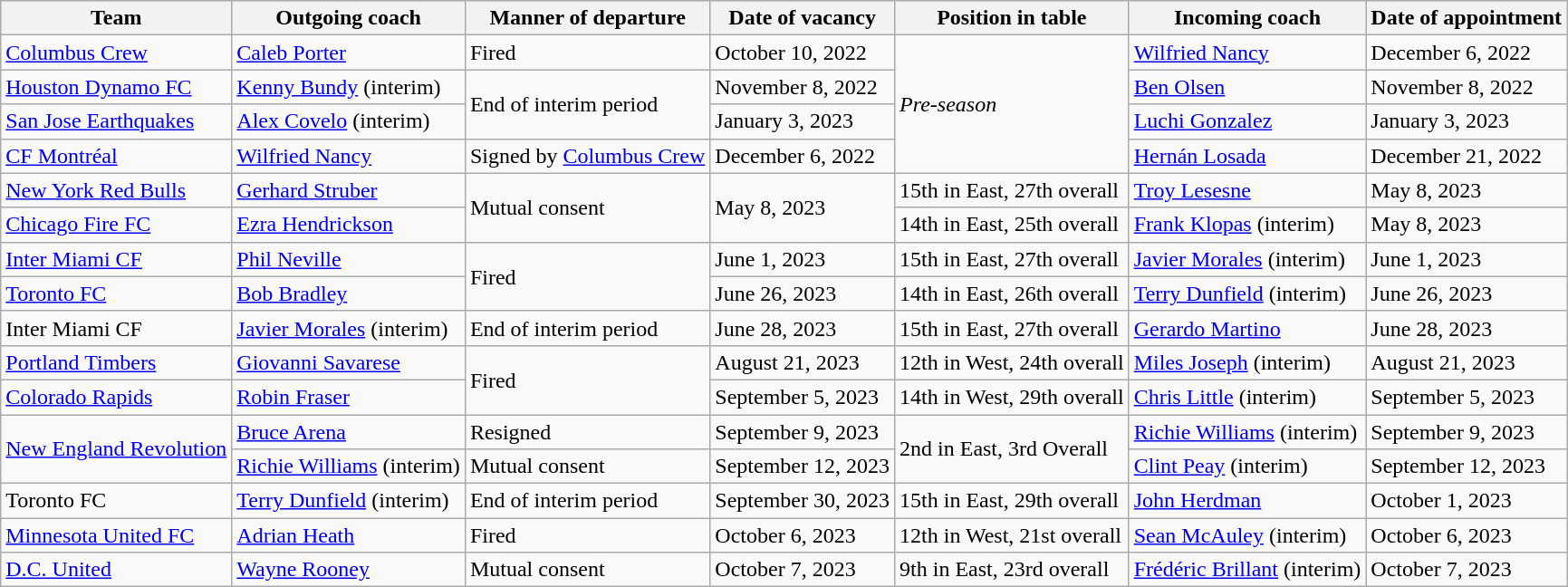<table class="wikitable sortable">
<tr>
<th>Team</th>
<th>Outgoing coach</th>
<th>Manner of departure</th>
<th>Date of vacancy</th>
<th>Position in table</th>
<th>Incoming coach</th>
<th>Date of appointment</th>
</tr>
<tr>
<td><a href='#'>Columbus Crew</a></td>
<td> <a href='#'>Caleb Porter</a></td>
<td>Fired</td>
<td>October 10, 2022</td>
<td rowspan="4"><em>Pre-season</em></td>
<td> <a href='#'>Wilfried Nancy</a></td>
<td>December 6, 2022</td>
</tr>
<tr>
<td><a href='#'>Houston Dynamo FC</a></td>
<td> <a href='#'>Kenny Bundy</a> (interim)</td>
<td rowspan=2>End of interim period</td>
<td>November 8, 2022</td>
<td> <a href='#'>Ben Olsen</a></td>
<td>November 8, 2022</td>
</tr>
<tr>
<td><a href='#'>San Jose Earthquakes</a></td>
<td> <a href='#'>Alex Covelo</a> (interim)</td>
<td>January 3, 2023</td>
<td> <a href='#'>Luchi Gonzalez</a></td>
<td>January 3, 2023</td>
</tr>
<tr>
<td><a href='#'>CF Montréal</a></td>
<td> <a href='#'>Wilfried Nancy</a></td>
<td>Signed by <a href='#'>Columbus Crew</a></td>
<td>December 6, 2022</td>
<td> <a href='#'>Hernán Losada</a></td>
<td>December 21, 2022</td>
</tr>
<tr>
<td><a href='#'>New York Red Bulls</a></td>
<td> <a href='#'>Gerhard Struber</a></td>
<td rowspan=2>Mutual consent</td>
<td rowspan=2>May 8, 2023</td>
<td>15th in East, 27th overall</td>
<td> <a href='#'>Troy Lesesne</a></td>
<td>May 8, 2023</td>
</tr>
<tr>
<td><a href='#'>Chicago Fire FC</a></td>
<td> <a href='#'>Ezra Hendrickson</a></td>
<td>14th in East, 25th overall</td>
<td> <a href='#'>Frank Klopas</a> (interim)</td>
<td>May 8, 2023</td>
</tr>
<tr>
<td><a href='#'>Inter Miami CF</a></td>
<td> <a href='#'>Phil Neville</a></td>
<td rowspan=2>Fired</td>
<td>June 1, 2023</td>
<td>15th in East, 27th overall</td>
<td> <a href='#'>Javier Morales</a> (interim)</td>
<td>June 1, 2023</td>
</tr>
<tr>
<td><a href='#'>Toronto FC</a></td>
<td> <a href='#'>Bob Bradley</a></td>
<td>June 26, 2023</td>
<td>14th in East, 26th overall</td>
<td> <a href='#'>Terry Dunfield</a> (interim)</td>
<td>June 26, 2023</td>
</tr>
<tr>
<td>Inter Miami CF</td>
<td> <a href='#'>Javier Morales</a> (interim)</td>
<td>End of interim period</td>
<td>June 28, 2023</td>
<td>15th in East, 27th overall</td>
<td> <a href='#'>Gerardo Martino</a></td>
<td>June 28, 2023</td>
</tr>
<tr>
<td><a href='#'>Portland Timbers</a></td>
<td> <a href='#'>Giovanni Savarese</a></td>
<td rowspan=2>Fired</td>
<td>August 21, 2023</td>
<td>12th in West, 24th overall</td>
<td> <a href='#'>Miles Joseph</a> (interim)</td>
<td>August 21, 2023</td>
</tr>
<tr>
<td><a href='#'>Colorado Rapids</a></td>
<td> <a href='#'>Robin Fraser</a></td>
<td>September 5, 2023</td>
<td>14th in West, 29th overall</td>
<td> <a href='#'>Chris Little</a> (interim)</td>
<td>September 5, 2023</td>
</tr>
<tr>
<td rowspan=2><a href='#'>New England Revolution</a></td>
<td> <a href='#'>Bruce Arena</a></td>
<td>Resigned</td>
<td>September 9, 2023</td>
<td rowspan=2>2nd in East, 3rd Overall</td>
<td> <a href='#'>Richie Williams</a> (interim)</td>
<td>September 9, 2023</td>
</tr>
<tr>
<td> <a href='#'>Richie Williams</a> (interim)</td>
<td>Mutual consent</td>
<td>September 12, 2023</td>
<td> <a href='#'>Clint Peay</a> (interim)</td>
<td>September 12, 2023</td>
</tr>
<tr>
<td>Toronto FC</td>
<td> <a href='#'>Terry Dunfield</a> (interim)</td>
<td>End of interim period</td>
<td>September 30, 2023</td>
<td>15th in East, 29th overall</td>
<td> <a href='#'>John Herdman</a></td>
<td>October 1, 2023</td>
</tr>
<tr>
<td><a href='#'>Minnesota United FC</a></td>
<td> <a href='#'>Adrian Heath</a></td>
<td>Fired</td>
<td>October 6, 2023</td>
<td>12th in West, 21st overall</td>
<td> <a href='#'>Sean McAuley</a> (interim)</td>
<td>October 6, 2023</td>
</tr>
<tr>
<td><a href='#'>D.C. United</a></td>
<td> <a href='#'>Wayne Rooney</a></td>
<td>Mutual consent</td>
<td>October 7, 2023</td>
<td>9th in East, 23rd overall</td>
<td> <a href='#'>Frédéric Brillant</a> (interim)</td>
<td>October 7, 2023</td>
</tr>
</table>
